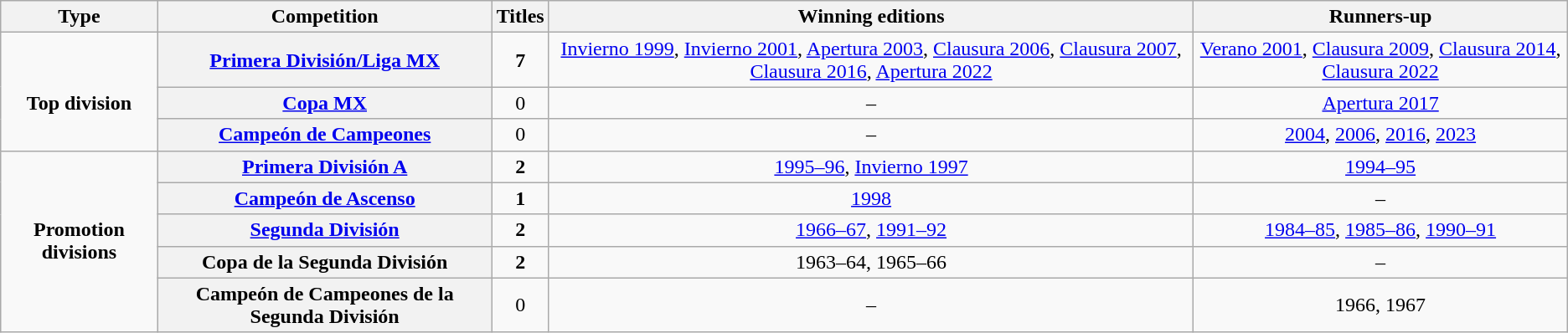<table class="wikitable" style="text-align: center;">
<tr>
<th>Type</th>
<th>Competition</th>
<th>Titles</th>
<th>Winning editions</th>
<th>Runners-up</th>
</tr>
<tr>
<td rowspan="3"><br><strong>Top division</strong></td>
<th scope=col><a href='#'>Primera División/Liga MX</a></th>
<td><strong>7</strong></td>
<td><a href='#'>Invierno 1999</a>, <a href='#'>Invierno 2001</a>, <a href='#'>Apertura 2003</a>, <a href='#'>Clausura 2006</a>, <a href='#'>Clausura 2007</a>, <a href='#'>Clausura 2016</a>, <a href='#'>Apertura 2022</a></td>
<td><a href='#'>Verano 2001</a>, <a href='#'>Clausura 2009</a>, <a href='#'>Clausura 2014</a>, <a href='#'>Clausura 2022</a></td>
</tr>
<tr>
<th scope=col><a href='#'>Copa MX</a></th>
<td>0</td>
<td>–</td>
<td><a href='#'>Apertura 2017</a></td>
</tr>
<tr>
<th scope=col><a href='#'>Campeón de Campeones</a></th>
<td>0</td>
<td>–</td>
<td><a href='#'>2004</a>, <a href='#'>2006</a>, <a href='#'>2016</a>, <a href='#'>2023</a></td>
</tr>
<tr>
<td rowspan="5"><strong>Promotion divisions</strong></td>
<th scope=col><a href='#'>Primera División A</a></th>
<td><strong>2</strong></td>
<td><a href='#'>1995–96</a>, <a href='#'>Invierno 1997</a></td>
<td><a href='#'>1994–95</a></td>
</tr>
<tr>
<th scope=col><a href='#'>Campeón de Ascenso</a></th>
<td><strong>1</strong></td>
<td><a href='#'>1998</a></td>
<td>–</td>
</tr>
<tr>
<th scope=col><a href='#'>Segunda División</a></th>
<td><strong>2</strong></td>
<td><a href='#'>1966–67</a>, <a href='#'>1991–92</a></td>
<td><a href='#'>1984–85</a>, <a href='#'>1985–86</a>, <a href='#'>1990–91</a></td>
</tr>
<tr>
<th scope=col>Copa de la Segunda División</th>
<td><strong>2</strong></td>
<td>1963–64, 1965–66</td>
<td>–</td>
</tr>
<tr>
<th scope=col>Campeón de Campeones de la Segunda División</th>
<td>0</td>
<td>–</td>
<td>1966, 1967</td>
</tr>
</table>
